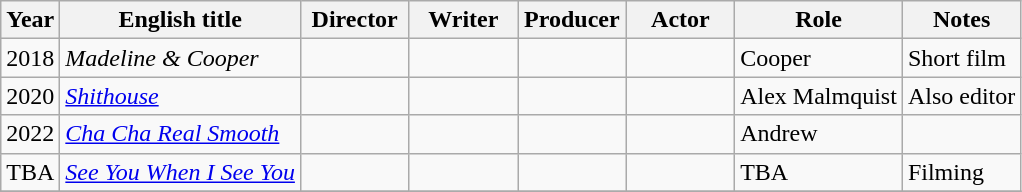<table class="wikitable">
<tr>
<th>Year</th>
<th>English title</th>
<th width=65>Director</th>
<th width=65>Writer</th>
<th width=65>Producer</th>
<th width=65>Actor</th>
<th>Role</th>
<th>Notes</th>
</tr>
<tr>
<td>2018</td>
<td><em>Madeline & Cooper</em></td>
<td></td>
<td></td>
<td></td>
<td></td>
<td>Cooper</td>
<td>Short film</td>
</tr>
<tr>
<td>2020</td>
<td><em><a href='#'>Shithouse</a></em></td>
<td></td>
<td></td>
<td></td>
<td></td>
<td>Alex Malmquist</td>
<td>Also editor</td>
</tr>
<tr>
<td>2022</td>
<td><em><a href='#'>Cha Cha Real Smooth</a></em></td>
<td></td>
<td></td>
<td></td>
<td></td>
<td>Andrew</td>
<td></td>
</tr>
<tr>
<td>TBA</td>
<td><em><a href='#'>See You When I See You</a></em></td>
<td></td>
<td></td>
<td></td>
<td></td>
<td>TBA</td>
<td>Filming</td>
</tr>
<tr>
</tr>
</table>
